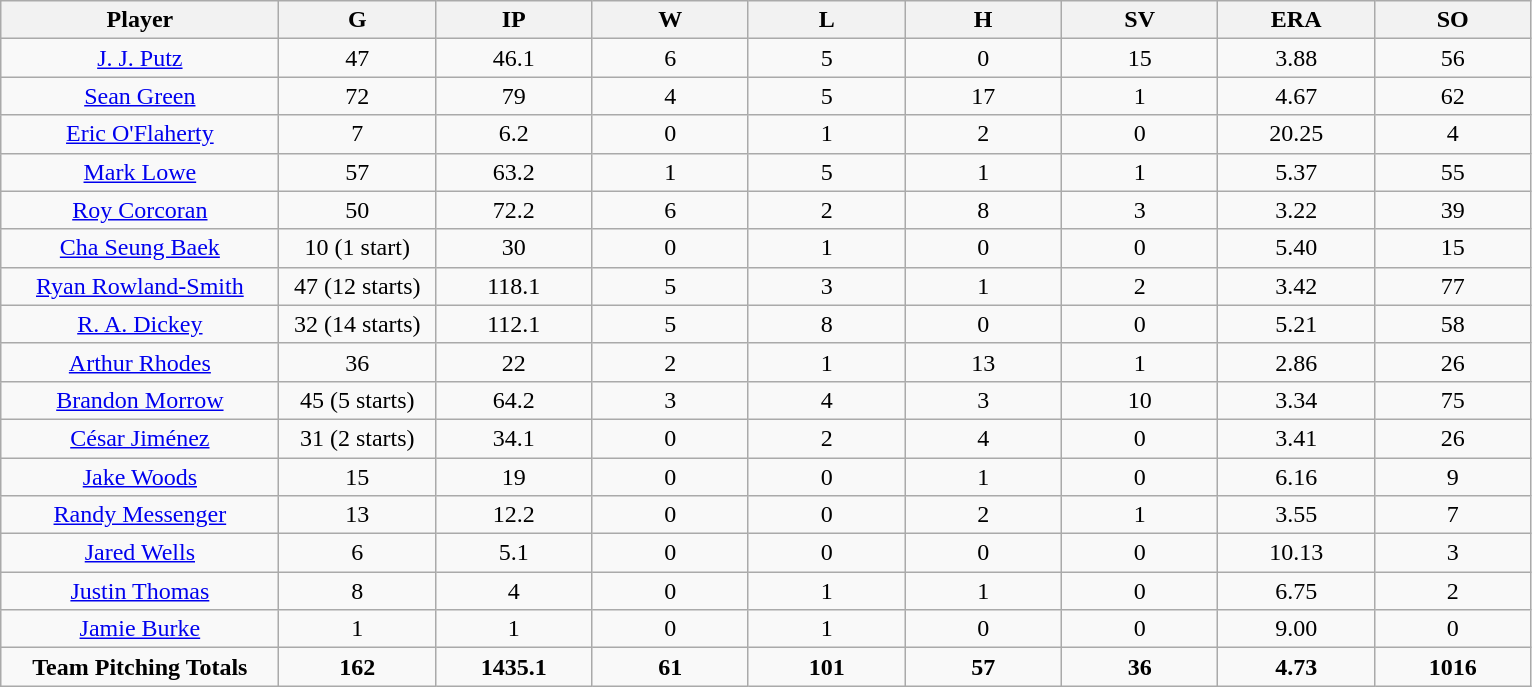<table class="wikitable sortable">
<tr>
<th bgcolor="#DDDDFF" width="16%">Player</th>
<th bgcolor="#DDDDFF" width="9%">G</th>
<th bgcolor="#DDDDFF" width="9%">IP</th>
<th bgcolor="#DDDDFF" width="9%">W</th>
<th bgcolor="#DDDDFF" width="9%">L</th>
<th bgcolor="#DDDDFF" width="9%">H</th>
<th bgcolor="#DDDDFF" width="9%">SV</th>
<th bgcolor="#DDDDFF" width="9%">ERA</th>
<th bgcolor="#DDDDFF" width="9%">SO</th>
</tr>
<tr align=center>
<td><a href='#'>J. J. Putz</a></td>
<td>47</td>
<td>46.1</td>
<td>6</td>
<td>5</td>
<td>0</td>
<td>15</td>
<td>3.88</td>
<td>56</td>
</tr>
<tr align=center>
<td><a href='#'>Sean Green</a></td>
<td>72</td>
<td>79</td>
<td>4</td>
<td>5</td>
<td>17</td>
<td>1</td>
<td>4.67</td>
<td>62</td>
</tr>
<tr align=center>
<td><a href='#'>Eric O'Flaherty</a></td>
<td>7</td>
<td>6.2</td>
<td>0</td>
<td>1</td>
<td>2</td>
<td>0</td>
<td>20.25</td>
<td>4</td>
</tr>
<tr align=center>
<td><a href='#'>Mark Lowe</a></td>
<td>57</td>
<td>63.2</td>
<td>1</td>
<td>5</td>
<td>1</td>
<td>1</td>
<td>5.37</td>
<td>55</td>
</tr>
<tr align=center>
<td><a href='#'>Roy Corcoran</a></td>
<td>50</td>
<td>72.2</td>
<td>6</td>
<td>2</td>
<td>8</td>
<td>3</td>
<td>3.22</td>
<td>39</td>
</tr>
<tr align=center>
<td><a href='#'>Cha Seung Baek</a></td>
<td>10 (1 start)</td>
<td>30</td>
<td>0</td>
<td>1</td>
<td>0</td>
<td>0</td>
<td>5.40</td>
<td>15</td>
</tr>
<tr align=center>
<td><a href='#'>Ryan Rowland-Smith</a></td>
<td>47 (12 starts)</td>
<td>118.1</td>
<td>5</td>
<td>3</td>
<td>1</td>
<td>2</td>
<td>3.42</td>
<td>77</td>
</tr>
<tr align=center>
<td><a href='#'>R. A. Dickey</a></td>
<td>32 (14 starts)</td>
<td>112.1</td>
<td>5</td>
<td>8</td>
<td>0</td>
<td>0</td>
<td>5.21</td>
<td>58</td>
</tr>
<tr align=center>
<td><a href='#'>Arthur Rhodes</a></td>
<td>36</td>
<td>22</td>
<td>2</td>
<td>1</td>
<td>13</td>
<td>1</td>
<td>2.86</td>
<td>26</td>
</tr>
<tr align=center>
<td><a href='#'>Brandon Morrow</a></td>
<td>45 (5 starts)</td>
<td>64.2</td>
<td>3</td>
<td>4</td>
<td>3</td>
<td>10</td>
<td>3.34</td>
<td>75</td>
</tr>
<tr align=center>
<td><a href='#'>César Jiménez</a></td>
<td>31 (2 starts)</td>
<td>34.1</td>
<td>0</td>
<td>2</td>
<td>4</td>
<td>0</td>
<td>3.41</td>
<td>26</td>
</tr>
<tr align=center>
<td><a href='#'>Jake Woods</a></td>
<td>15</td>
<td>19</td>
<td>0</td>
<td>0</td>
<td>1</td>
<td>0</td>
<td>6.16</td>
<td>9</td>
</tr>
<tr align=center>
<td><a href='#'>Randy Messenger</a></td>
<td>13</td>
<td>12.2</td>
<td>0</td>
<td>0</td>
<td>2</td>
<td>1</td>
<td>3.55</td>
<td>7</td>
</tr>
<tr align=center>
<td><a href='#'>Jared Wells</a></td>
<td>6</td>
<td>5.1</td>
<td>0</td>
<td>0</td>
<td>0</td>
<td>0</td>
<td>10.13</td>
<td>3</td>
</tr>
<tr align=center>
<td><a href='#'>Justin Thomas</a></td>
<td>8</td>
<td>4</td>
<td>0</td>
<td>1</td>
<td>1</td>
<td>0</td>
<td>6.75</td>
<td>2</td>
</tr>
<tr align=center>
<td><a href='#'>Jamie Burke</a></td>
<td>1</td>
<td>1</td>
<td>0</td>
<td>1</td>
<td>0</td>
<td>0</td>
<td>9.00</td>
<td>0</td>
</tr>
<tr align=center>
<td><strong>Team Pitching Totals</strong></td>
<td><strong>162</strong></td>
<td><strong>1435.1</strong></td>
<td><strong>61</strong></td>
<td><strong>101</strong></td>
<td><strong>57</strong></td>
<td><strong>36</strong></td>
<td><strong>4.73</strong></td>
<td><strong>1016</strong></td>
</tr>
</table>
